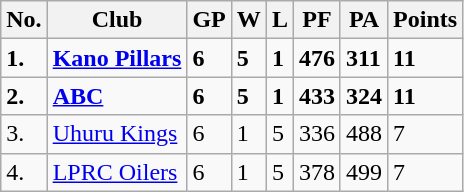<table class="wikitable">
<tr>
<th>No.</th>
<th>Club</th>
<th>GP</th>
<th>W</th>
<th>L</th>
<th>PF</th>
<th>PA</th>
<th>Points</th>
</tr>
<tr>
<td><strong>1.</strong></td>
<td><strong> <a href='#'>Kano Pillars</a></strong></td>
<td><strong>6</strong></td>
<td><strong>5</strong></td>
<td><strong>1</strong></td>
<td><strong>476</strong></td>
<td><strong>311</strong></td>
<td><strong>11</strong></td>
</tr>
<tr>
<td><strong>2.</strong></td>
<td><strong> <a href='#'>ABC</a></strong></td>
<td><strong>6</strong></td>
<td><strong>5</strong></td>
<td><strong>1</strong></td>
<td><strong>433</strong></td>
<td><strong>324</strong></td>
<td><strong>11</strong></td>
</tr>
<tr>
<td>3.</td>
<td> <a href='#'>Uhuru Kings</a></td>
<td>6</td>
<td>1</td>
<td>5</td>
<td>336</td>
<td>488</td>
<td>7</td>
</tr>
<tr>
<td>4.</td>
<td> <a href='#'>LPRC Oilers</a></td>
<td>6</td>
<td>1</td>
<td>5</td>
<td>378</td>
<td>499</td>
<td>7</td>
</tr>
</table>
